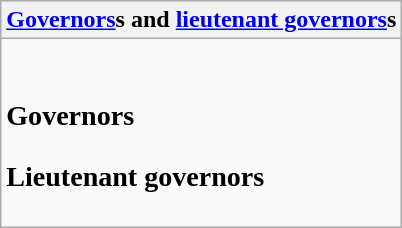<table class="wikitable collapsible collapsed">
<tr>
<th><a href='#'>Governors</a>s and <a href='#'>lieutenant governors</a>s</th>
</tr>
<tr>
<td><br><h3>Governors</h3><h3>Lieutenant governors</h3></td>
</tr>
</table>
